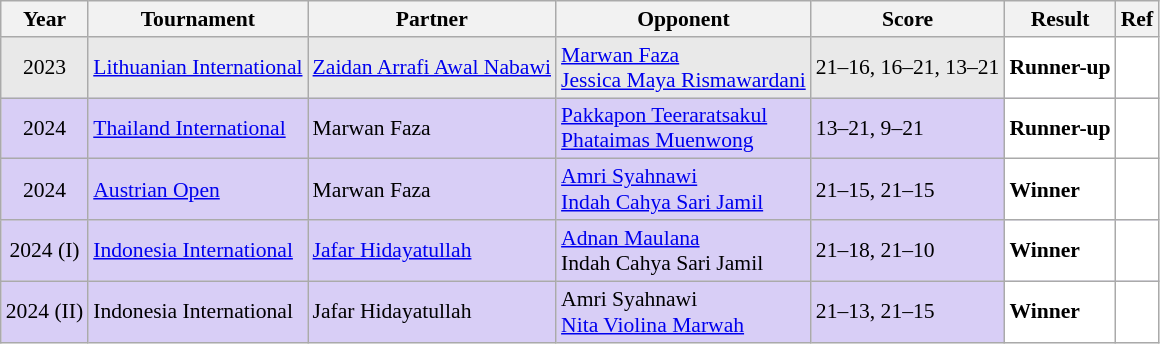<table class="sortable wikitable" style="font-size: 90%;">
<tr>
<th>Year</th>
<th>Tournament</th>
<th>Partner</th>
<th>Opponent</th>
<th>Score</th>
<th>Result</th>
<th>Ref</th>
</tr>
<tr style="background:#E9E9E9">
<td align="center">2023</td>
<td align="left"><a href='#'>Lithuanian International</a></td>
<td align="left"> <a href='#'>Zaidan Arrafi Awal Nabawi</a></td>
<td align="left"> <a href='#'>Marwan Faza</a><br> <a href='#'>Jessica Maya Rismawardani</a></td>
<td align="left">21–16, 16–21, 13–21</td>
<td style="text-align:left; background:white"> <strong>Runner-up</strong></td>
<td style="text-align:center; background:white"></td>
</tr>
<tr style="background:#D8CEF6">
<td align="center">2024</td>
<td align="left"><a href='#'>Thailand International</a></td>
<td align="left"> Marwan Faza</td>
<td align="left"> <a href='#'>Pakkapon Teeraratsakul</a> <br> <a href='#'>Phataimas Muenwong</a></td>
<td align="left">13–21, 9–21</td>
<td style="text-align:left; background:white"> <strong>Runner-up</strong></td>
<td style="text-align:center; background:white"></td>
</tr>
<tr style="background:#D8CEF6">
<td align="center">2024</td>
<td align="left"><a href='#'>Austrian Open</a></td>
<td align="left"> Marwan Faza</td>
<td align="left"> <a href='#'>Amri Syahnawi</a><br> <a href='#'>Indah Cahya Sari Jamil</a></td>
<td align="left">21–15, 21–15</td>
<td style="text-align:left; background:white"> <strong>Winner</strong></td>
<td style="text-align:center; background:white"></td>
</tr>
<tr style="background:#D8CEF6">
<td align="center">2024 (I)</td>
<td align="left"><a href='#'>Indonesia International</a></td>
<td align="left"> <a href='#'>Jafar Hidayatullah</a></td>
<td align="left"> <a href='#'>Adnan Maulana</a><br> Indah Cahya Sari Jamil</td>
<td align="left">21–18, 21–10</td>
<td style="text-align:left; background:white"> <strong>Winner</strong></td>
<td style="text-align:center; background:white"></td>
</tr>
<tr style="background:#D8CEF6">
<td align="center">2024 (II)</td>
<td align="left">Indonesia International</td>
<td align="left"> Jafar Hidayatullah</td>
<td align="left"> Amri Syahnawi<br> <a href='#'>Nita Violina Marwah</a></td>
<td align="left">21–13, 21–15</td>
<td style="text-align:left; background:white"> <strong>Winner</strong></td>
<td style="text-align:center; background:white"></td>
</tr>
</table>
